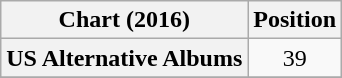<table class="wikitable plainrowheaders" style="text-align:center">
<tr>
<th scope="col">Chart (2016)</th>
<th scope="col">Position</th>
</tr>
<tr>
<th scope="row">US Alternative Albums</th>
<td>39</td>
</tr>
<tr>
</tr>
</table>
